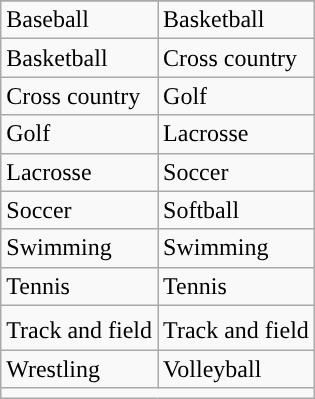<table class="wikitable" style=" ">
<tr>
</tr>
<tr>
<td>Baseball</td>
<td>Basketball</td>
</tr>
<tr>
<td>Basketball</td>
<td>Cross country</td>
</tr>
<tr>
<td>Cross country</td>
<td>Golf</td>
</tr>
<tr>
<td>Golf</td>
<td>Lacrosse</td>
</tr>
<tr>
<td>Lacrosse</td>
<td>Soccer</td>
</tr>
<tr>
<td>Soccer</td>
<td>Softball</td>
</tr>
<tr>
<td>Swimming</td>
<td>Swimming</td>
</tr>
<tr>
<td>Tennis</td>
<td>Tennis</td>
</tr>
<tr>
<td>Track and field<sup></sup></td>
<td>Track and field<sup></sup></td>
</tr>
<tr>
<td>Wrestling</td>
<td>Volleyball</td>
</tr>
<tr>
<td colspan="2"></td>
</tr>
</table>
